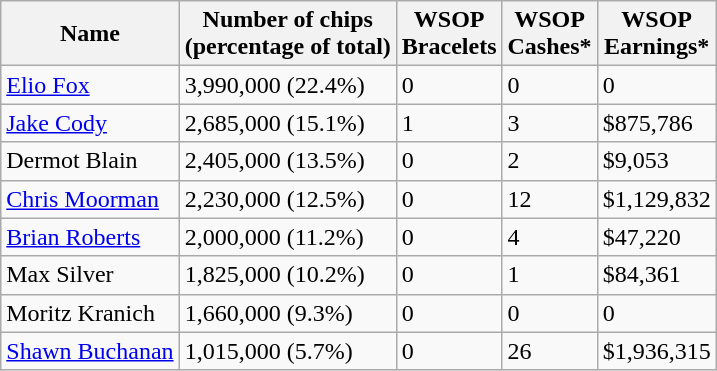<table class="wikitable sortable">
<tr>
<th>Name</th>
<th>Number of chips<br>(percentage of total)</th>
<th>WSOP<br>Bracelets</th>
<th>WSOP<br>Cashes*</th>
<th>WSOP<br>Earnings*</th>
</tr>
<tr>
<td> <a href='#'>Elio Fox</a></td>
<td>3,990,000 (22.4%)</td>
<td>0</td>
<td>0</td>
<td>0</td>
</tr>
<tr>
<td> <a href='#'>Jake Cody</a></td>
<td>2,685,000 (15.1%)</td>
<td>1</td>
<td>3</td>
<td>$875,786</td>
</tr>
<tr>
<td> Dermot Blain</td>
<td>2,405,000 (13.5%)</td>
<td>0</td>
<td>2</td>
<td>$9,053</td>
</tr>
<tr>
<td> <a href='#'>Chris Moorman</a></td>
<td>2,230,000 (12.5%)</td>
<td>0</td>
<td>12</td>
<td>$1,129,832</td>
</tr>
<tr>
<td> <a href='#'>Brian Roberts</a></td>
<td>2,000,000 (11.2%)</td>
<td>0</td>
<td>4</td>
<td>$47,220</td>
</tr>
<tr>
<td> Max Silver</td>
<td>1,825,000 (10.2%)</td>
<td>0</td>
<td>1</td>
<td>$84,361</td>
</tr>
<tr>
<td> Moritz Kranich</td>
<td>1,660,000 (9.3%)</td>
<td>0</td>
<td>0</td>
<td>0</td>
</tr>
<tr>
<td> <a href='#'>Shawn Buchanan</a></td>
<td>1,015,000 (5.7%)</td>
<td>0</td>
<td>26</td>
<td>$1,936,315</td>
</tr>
</table>
